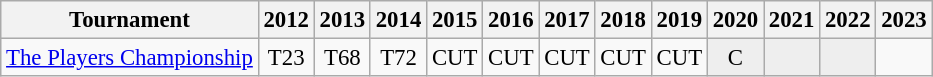<table class="wikitable" style="font-size:95%;text-align:center;">
<tr>
<th>Tournament</th>
<th>2012</th>
<th>2013</th>
<th>2014</th>
<th>2015</th>
<th>2016</th>
<th>2017</th>
<th>2018</th>
<th>2019</th>
<th>2020</th>
<th>2021</th>
<th>2022</th>
<th>2023</th>
</tr>
<tr>
<td align=left><a href='#'>The Players Championship</a></td>
<td>T23</td>
<td>T68</td>
<td>T72</td>
<td>CUT</td>
<td>CUT</td>
<td>CUT</td>
<td>CUT</td>
<td>CUT</td>
<td style="background:#eeeeee;">C</td>
<td style="background:#eeeeee;"></td>
<td style="background:#eeeeee;"></td>
<td></td>
</tr>
</table>
